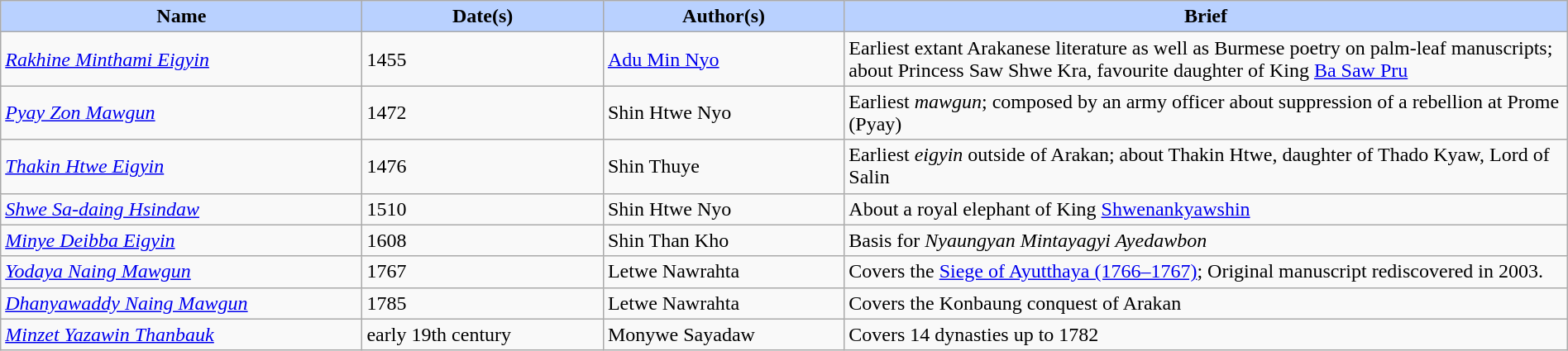<table width=100% class="wikitable sortable" border="1">
<tr>
<th style="background-color:#B9D1FF" width=15%>Name</th>
<th style="background-color:#B9D1FF" width=10%>Date(s)</th>
<th style="background-color:#B9D1FF" width=10%>Author(s)</th>
<th style="background-color:#B9D1FF" width=30%>Brief</th>
</tr>
<tr>
<td><em><a href='#'>Rakhine Minthami Eigyin</a></em></td>
<td>1455</td>
<td><a href='#'>Adu Min Nyo</a></td>
<td>Earliest extant Arakanese literature as well as Burmese poetry on palm-leaf manuscripts; about Princess Saw Shwe Kra, favourite daughter of King <a href='#'>Ba Saw Pru</a></td>
</tr>
<tr>
<td><em><a href='#'>Pyay Zon Mawgun</a></em></td>
<td>1472</td>
<td>Shin Htwe Nyo</td>
<td>Earliest <em>mawgun</em>; composed by an army officer about suppression of a rebellion at Prome (Pyay)</td>
</tr>
<tr>
<td><em><a href='#'>Thakin Htwe Eigyin</a></em></td>
<td>1476</td>
<td>Shin Thuye</td>
<td>Earliest <em>eigyin</em> outside of Arakan; about Thakin Htwe, daughter of Thado Kyaw, Lord of Salin</td>
</tr>
<tr>
<td><em><a href='#'>Shwe Sa-daing Hsindaw</a></em></td>
<td>1510</td>
<td>Shin Htwe Nyo</td>
<td>About a royal elephant of King <a href='#'>Shwenankyawshin</a></td>
</tr>
<tr>
<td><em><a href='#'>Minye Deibba Eigyin</a></em></td>
<td>1608</td>
<td>Shin Than Kho</td>
<td>Basis for <em>Nyaungyan Mintayagyi Ayedawbon</em></td>
</tr>
<tr>
<td><em><a href='#'>Yodaya Naing Mawgun</a></em></td>
<td>1767</td>
<td>Letwe Nawrahta</td>
<td>Covers the <a href='#'>Siege of Ayutthaya (1766–1767)</a>; Original manuscript rediscovered in 2003.</td>
</tr>
<tr>
<td><em><a href='#'>Dhanyawaddy Naing Mawgun</a></em></td>
<td>1785</td>
<td>Letwe Nawrahta</td>
<td>Covers the Konbaung conquest of Arakan</td>
</tr>
<tr>
<td><em><a href='#'>Minzet Yazawin Thanbauk</a></em></td>
<td>early 19th century</td>
<td>Monywe Sayadaw</td>
<td>Covers 14 dynasties up to 1782</td>
</tr>
</table>
